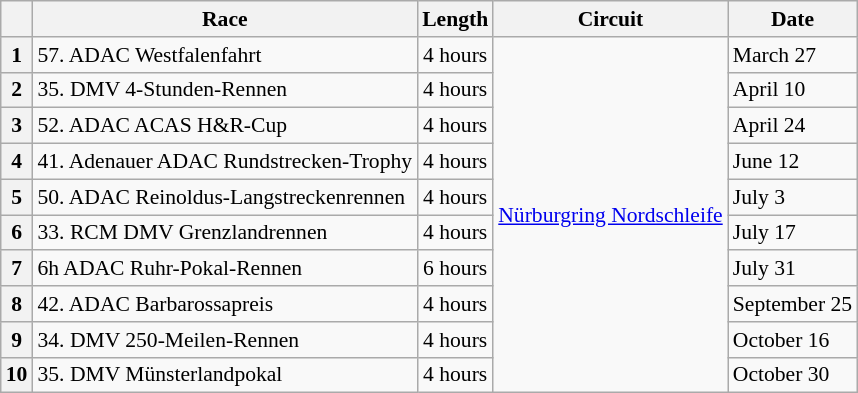<table class="wikitable" style="font-size: 90%;">
<tr>
<th></th>
<th>Race</th>
<th>Length</th>
<th>Circuit</th>
<th>Date</th>
</tr>
<tr>
<th>1</th>
<td>57. ADAC Westfalenfahrt</td>
<td align=center>4 hours</td>
<td rowspan=10> <a href='#'>Nürburgring Nordschleife</a></td>
<td>March 27</td>
</tr>
<tr>
<th>2</th>
<td>35. DMV 4-Stunden-Rennen</td>
<td align=center>4 hours</td>
<td>April 10</td>
</tr>
<tr>
<th>3</th>
<td>52. ADAC ACAS H&R-Cup</td>
<td align=center>4 hours</td>
<td>April 24</td>
</tr>
<tr>
<th>4</th>
<td>41. Adenauer ADAC Rundstrecken-Trophy</td>
<td align=center>4 hours</td>
<td>June 12</td>
</tr>
<tr>
<th>5</th>
<td>50. ADAC Reinoldus-Langstreckenrennen</td>
<td align=center>4 hours</td>
<td>July 3</td>
</tr>
<tr>
<th>6</th>
<td>33. RCM DMV Grenzlandrennen</td>
<td align=center>4 hours</td>
<td>July 17</td>
</tr>
<tr>
<th>7</th>
<td>6h ADAC Ruhr-Pokal-Rennen</td>
<td align=center>6 hours</td>
<td>July 31</td>
</tr>
<tr>
<th>8</th>
<td>42. ADAC Barbarossapreis</td>
<td align=center>4 hours</td>
<td>September 25</td>
</tr>
<tr>
<th>9</th>
<td>34. DMV 250-Meilen-Rennen</td>
<td align=center>4 hours</td>
<td>October 16</td>
</tr>
<tr>
<th>10</th>
<td>35. DMV Münsterlandpokal</td>
<td align=center>4 hours</td>
<td>October 30</td>
</tr>
</table>
